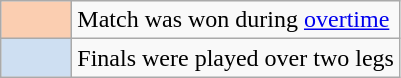<table class="wikitable">
<tr>
<td width="40px" bgcolor="#FBCEB1" align="center"></td>
<td>Match was won during <a href='#'>overtime</a></td>
</tr>
<tr>
<td width="40px" bgcolor="#cedff2" align="center"></td>
<td>Finals were played over two legs</td>
</tr>
</table>
